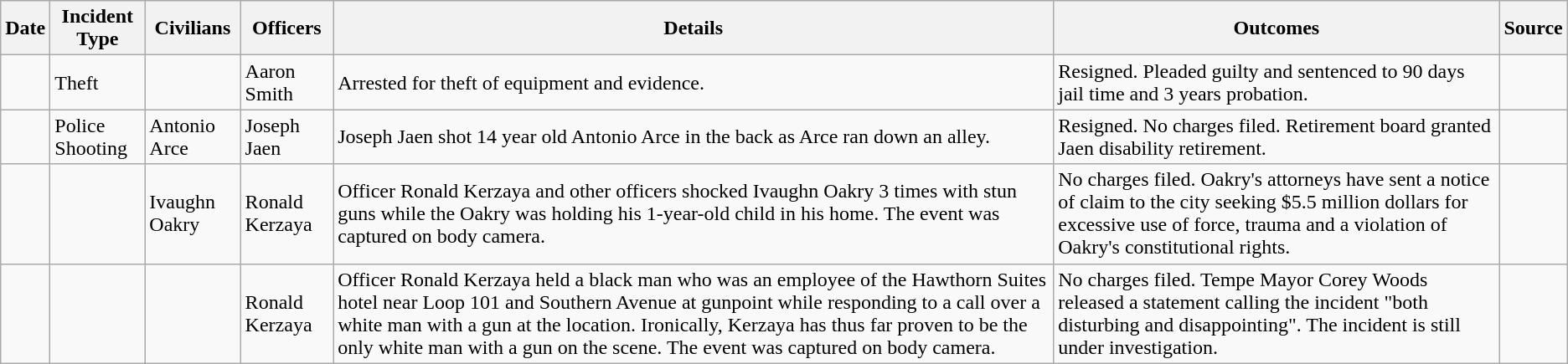<table class="wikitable sortable">
<tr>
<th>Date</th>
<th>Incident Type</th>
<th>Civilians</th>
<th>Officers</th>
<th>Details</th>
<th>Outcomes</th>
<th>Source</th>
</tr>
<tr>
<td></td>
<td>Theft</td>
<td></td>
<td>Aaron Smith</td>
<td>Arrested for theft of equipment and evidence.</td>
<td>Resigned. Pleaded guilty and sentenced to 90 days jail time and 3 years probation.</td>
<td></td>
</tr>
<tr>
<td></td>
<td>Police Shooting</td>
<td>Antonio Arce</td>
<td>Joseph Jaen</td>
<td>Joseph Jaen shot 14 year old Antonio Arce in the back as Arce ran down an alley.</td>
<td>Resigned. No charges filed. Retirement board granted Jaen disability retirement.</td>
<td></td>
</tr>
<tr>
<td></td>
<td></td>
<td>Ivaughn Oakry</td>
<td>Ronald Kerzaya</td>
<td>Officer Ronald Kerzaya and other officers shocked Ivaughn Oakry 3 times with stun guns while the Oakry was holding his 1-year-old child in his home. The event was captured on body camera.</td>
<td>No charges filed. Oakry's attorneys have sent a notice of claim to the city seeking $5.5 million dollars for excessive use of force, trauma and a violation of Oakry's constitutional rights.</td>
</tr>
<tr>
<td></td>
<td></td>
<td></td>
<td>Ronald Kerzaya</td>
<td>Officer Ronald Kerzaya held a black man who was an employee of the Hawthorn Suites hotel near Loop 101 and Southern Avenue at gunpoint while responding to a call over a white man with a gun at the location. Ironically, Kerzaya has thus far proven to be the only white man with a gun on the scene. The event was captured on body camera.</td>
<td>No charges filed. Tempe Mayor Corey Woods released a statement calling the incident "both disturbing and disappointing". The incident is still under investigation.</td>
<td></td>
</tr>
</table>
